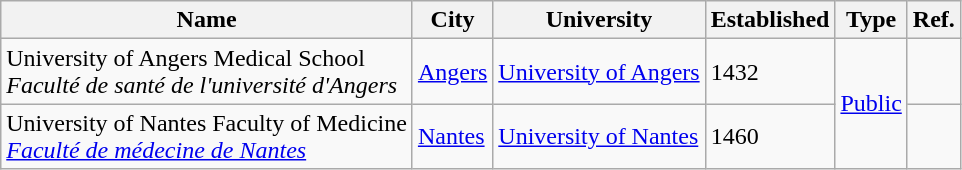<table class="wikitable">
<tr>
<th>Name</th>
<th>City</th>
<th>University</th>
<th>Established</th>
<th>Type</th>
<th>Ref.</th>
</tr>
<tr>
<td>University of Angers Medical School<br><em>Faculté de santé de l'université d'Angers</em></td>
<td><a href='#'>Angers</a></td>
<td><a href='#'>University of Angers</a></td>
<td>1432</td>
<td rowspan="2"><a href='#'>Public</a></td>
<td></td>
</tr>
<tr>
<td>University of Nantes Faculty of Medicine<br><a href='#'><em>Faculté de médecine de Nantes</em></a></td>
<td><a href='#'>Nantes</a></td>
<td><a href='#'>University of Nantes</a></td>
<td>1460</td>
<td></td>
</tr>
</table>
